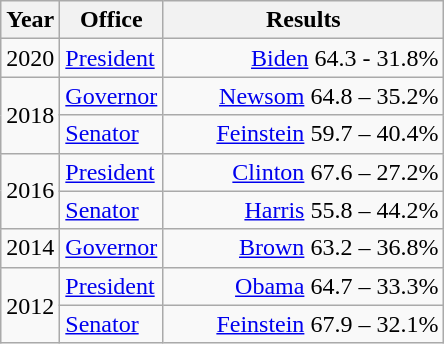<table class=wikitable>
<tr>
<th width="30">Year</th>
<th width="60">Office</th>
<th width="180">Results</th>
</tr>
<tr>
<td rowspan="1">2020</td>
<td><a href='#'>President</a></td>
<td align="right" ><a href='#'>Biden</a> 64.3 - 31.8%</td>
</tr>
<tr>
<td rowspan="2">2018</td>
<td><a href='#'>Governor</a></td>
<td align="right" ><a href='#'>Newsom</a> 64.8 – 35.2%</td>
</tr>
<tr>
<td><a href='#'>Senator</a></td>
<td align="right" ><a href='#'>Feinstein</a> 59.7 – 40.4%</td>
</tr>
<tr>
<td rowspan="2">2016</td>
<td><a href='#'>President</a></td>
<td align="right" ><a href='#'>Clinton</a> 67.6 – 27.2%</td>
</tr>
<tr>
<td><a href='#'>Senator</a></td>
<td align="right" ><a href='#'>Harris</a> 55.8 – 44.2%</td>
</tr>
<tr>
<td>2014</td>
<td><a href='#'>Governor</a></td>
<td align="right" ><a href='#'>Brown</a> 63.2 – 36.8%</td>
</tr>
<tr>
<td rowspan="2">2012</td>
<td><a href='#'>President</a></td>
<td align="right" ><a href='#'>Obama</a> 64.7 – 33.3%</td>
</tr>
<tr>
<td><a href='#'>Senator</a></td>
<td align="right" ><a href='#'>Feinstein</a> 67.9 – 32.1%</td>
</tr>
</table>
